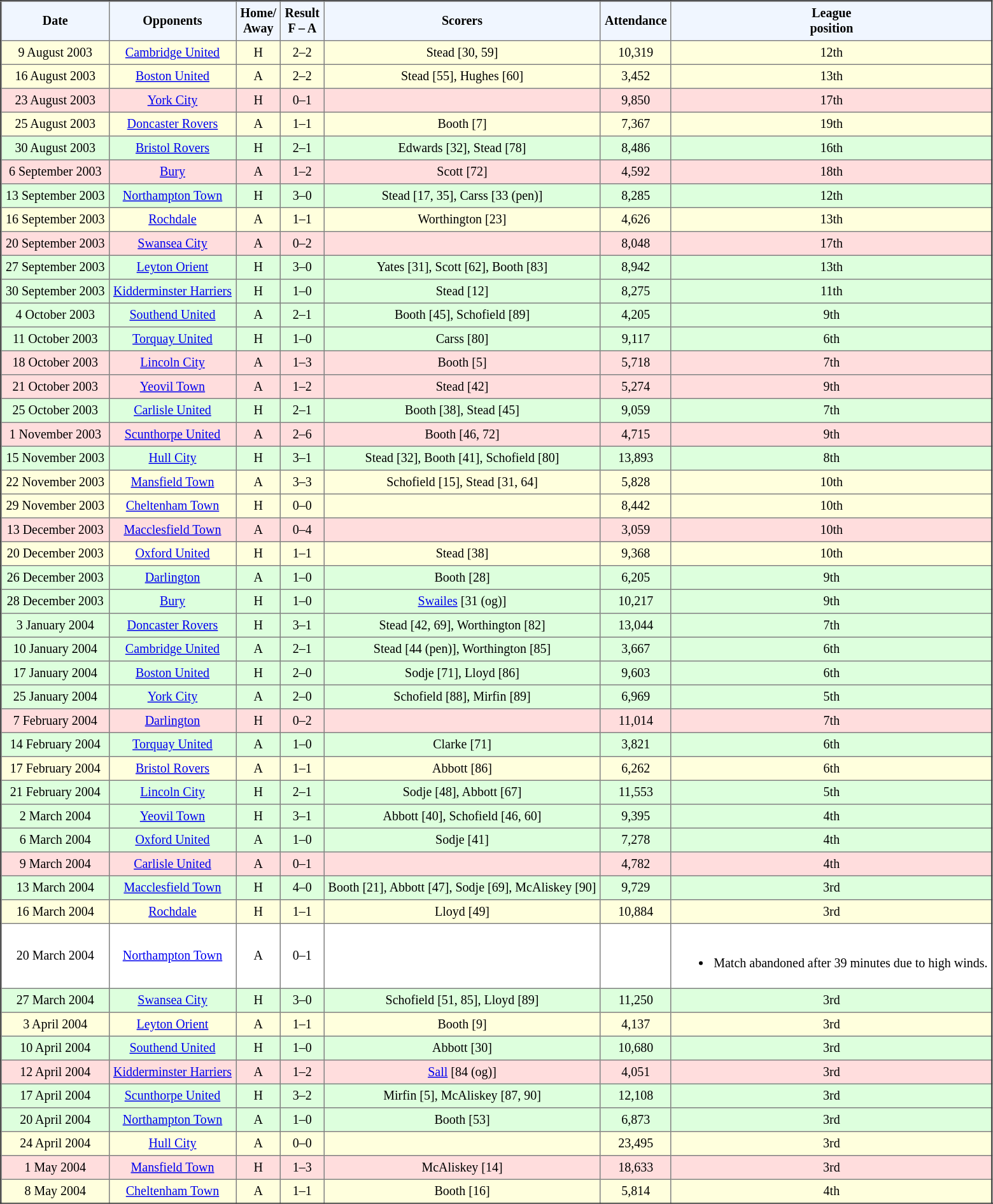<table border="2" cellpadding="4" style="border-collapse:collapse; text-align:center; font-size:smaller;">
<tr style="background:#f0f6ff;">
<th><strong>Date</strong></th>
<th><strong>Opponents</strong></th>
<th><strong>Home/<br>Away</strong></th>
<th><strong>Result<br>F – A</strong></th>
<th><strong>Scorers</strong></th>
<th><strong>Attendance</strong></th>
<th><strong>League<br>position</strong></th>
</tr>
<tr bgcolor="#ffffdd">
<td>9 August 2003</td>
<td><a href='#'>Cambridge United</a></td>
<td>H</td>
<td>2–2</td>
<td>Stead [30, 59]</td>
<td>10,319</td>
<td>12th</td>
</tr>
<tr bgcolor="#ffffdd">
<td>16 August 2003</td>
<td><a href='#'>Boston United</a></td>
<td>A</td>
<td>2–2</td>
<td>Stead [55], Hughes [60]</td>
<td>3,452</td>
<td>13th</td>
</tr>
<tr bgcolor="#ffdddd">
<td>23 August 2003</td>
<td><a href='#'>York City</a></td>
<td>H</td>
<td>0–1</td>
<td></td>
<td>9,850</td>
<td>17th</td>
</tr>
<tr bgcolor="#ffffdd">
<td>25 August 2003</td>
<td><a href='#'>Doncaster Rovers</a></td>
<td>A</td>
<td>1–1</td>
<td>Booth [7]</td>
<td>7,367</td>
<td>19th</td>
</tr>
<tr bgcolor="#ddffdd">
<td>30 August 2003</td>
<td><a href='#'>Bristol Rovers</a></td>
<td>H</td>
<td>2–1</td>
<td>Edwards [32], Stead [78]</td>
<td>8,486</td>
<td>16th</td>
</tr>
<tr bgcolor="#ffdddd">
<td>6 September 2003</td>
<td><a href='#'>Bury</a></td>
<td>A</td>
<td>1–2</td>
<td>Scott [72]</td>
<td>4,592</td>
<td>18th</td>
</tr>
<tr bgcolor="#ddffdd">
<td>13 September 2003</td>
<td><a href='#'>Northampton Town</a></td>
<td>H</td>
<td>3–0</td>
<td>Stead [17, 35], Carss [33 (pen)]</td>
<td>8,285</td>
<td>12th</td>
</tr>
<tr bgcolor="#ffffdd">
<td>16 September 2003</td>
<td><a href='#'>Rochdale</a></td>
<td>A</td>
<td>1–1</td>
<td>Worthington [23]</td>
<td>4,626</td>
<td>13th</td>
</tr>
<tr bgcolor="#ffdddd">
<td>20 September 2003</td>
<td><a href='#'>Swansea City</a></td>
<td>A</td>
<td>0–2</td>
<td></td>
<td>8,048</td>
<td>17th</td>
</tr>
<tr bgcolor="#ddffdd">
<td>27 September 2003</td>
<td><a href='#'>Leyton Orient</a></td>
<td>H</td>
<td>3–0</td>
<td>Yates [31], Scott [62], Booth [83]</td>
<td>8,942</td>
<td>13th</td>
</tr>
<tr bgcolor="#ddffdd">
<td>30 September 2003</td>
<td><a href='#'>Kidderminster Harriers</a></td>
<td>H</td>
<td>1–0</td>
<td>Stead [12]</td>
<td>8,275</td>
<td>11th</td>
</tr>
<tr bgcolor="#ddffdd">
<td>4 October 2003</td>
<td><a href='#'>Southend United</a></td>
<td>A</td>
<td>2–1</td>
<td>Booth [45], Schofield [89]</td>
<td>4,205</td>
<td>9th</td>
</tr>
<tr bgcolor="#ddffdd">
<td>11 October 2003</td>
<td><a href='#'>Torquay United</a></td>
<td>H</td>
<td>1–0</td>
<td>Carss [80]</td>
<td>9,117</td>
<td>6th</td>
</tr>
<tr bgcolor="#ffdddd">
<td>18 October 2003</td>
<td><a href='#'>Lincoln City</a></td>
<td>A</td>
<td>1–3</td>
<td>Booth [5]</td>
<td>5,718</td>
<td>7th</td>
</tr>
<tr bgcolor="#ffdddd">
<td>21 October 2003</td>
<td><a href='#'>Yeovil Town</a></td>
<td>A</td>
<td>1–2</td>
<td>Stead [42]</td>
<td>5,274</td>
<td>9th</td>
</tr>
<tr bgcolor="#ddffdd">
<td>25 October 2003</td>
<td><a href='#'>Carlisle United</a></td>
<td>H</td>
<td>2–1</td>
<td>Booth [38], Stead [45]</td>
<td>9,059</td>
<td>7th</td>
</tr>
<tr bgcolor="#ffdddd">
<td>1 November 2003</td>
<td><a href='#'>Scunthorpe United</a></td>
<td>A</td>
<td>2–6</td>
<td>Booth [46, 72]</td>
<td>4,715</td>
<td>9th</td>
</tr>
<tr bgcolor="#ddffdd">
<td>15 November 2003</td>
<td><a href='#'>Hull City</a></td>
<td>H</td>
<td>3–1</td>
<td>Stead [32], Booth [41], Schofield [80]</td>
<td>13,893</td>
<td>8th</td>
</tr>
<tr bgcolor="#ffffdd">
<td>22 November 2003</td>
<td><a href='#'>Mansfield Town</a></td>
<td>A</td>
<td>3–3</td>
<td>Schofield [15], Stead [31, 64]</td>
<td>5,828</td>
<td>10th</td>
</tr>
<tr bgcolor="#ffffdd">
<td>29 November 2003</td>
<td><a href='#'>Cheltenham Town</a></td>
<td>H</td>
<td>0–0</td>
<td></td>
<td>8,442</td>
<td>10th</td>
</tr>
<tr bgcolor="#ffdddd">
<td>13 December 2003</td>
<td><a href='#'>Macclesfield Town</a></td>
<td>A</td>
<td>0–4</td>
<td></td>
<td>3,059</td>
<td>10th</td>
</tr>
<tr bgcolor="#ffffdd">
<td>20 December 2003</td>
<td><a href='#'>Oxford United</a></td>
<td>H</td>
<td>1–1</td>
<td>Stead [38]</td>
<td>9,368</td>
<td>10th</td>
</tr>
<tr bgcolor="#ddffdd">
<td>26 December 2003</td>
<td><a href='#'>Darlington</a></td>
<td>A</td>
<td>1–0</td>
<td>Booth [28]</td>
<td>6,205</td>
<td>9th</td>
</tr>
<tr bgcolor="#ddffdd">
<td>28 December 2003</td>
<td><a href='#'>Bury</a></td>
<td>H</td>
<td>1–0</td>
<td><a href='#'>Swailes</a> [31 (og)]</td>
<td>10,217</td>
<td>9th</td>
</tr>
<tr bgcolor="#ddffdd">
<td>3 January 2004</td>
<td><a href='#'>Doncaster Rovers</a></td>
<td>H</td>
<td>3–1</td>
<td>Stead [42, 69], Worthington [82]</td>
<td>13,044</td>
<td>7th</td>
</tr>
<tr bgcolor="#ddffdd">
<td>10 January 2004</td>
<td><a href='#'>Cambridge United</a></td>
<td>A</td>
<td>2–1</td>
<td>Stead [44 (pen)], Worthington [85]</td>
<td>3,667</td>
<td>6th</td>
</tr>
<tr bgcolor="#ddffdd">
<td>17 January 2004</td>
<td><a href='#'>Boston United</a></td>
<td>H</td>
<td>2–0</td>
<td>Sodje [71], Lloyd [86]</td>
<td>9,603</td>
<td>6th</td>
</tr>
<tr bgcolor="#ddffdd">
<td>25 January 2004</td>
<td><a href='#'>York City</a></td>
<td>A</td>
<td>2–0</td>
<td>Schofield [88], Mirfin [89]</td>
<td>6,969</td>
<td>5th</td>
</tr>
<tr bgcolor="#ffdddd">
<td>7 February 2004</td>
<td><a href='#'>Darlington</a></td>
<td>H</td>
<td>0–2</td>
<td></td>
<td>11,014</td>
<td>7th</td>
</tr>
<tr bgcolor="#ddffdd">
<td>14 February 2004</td>
<td><a href='#'>Torquay United</a></td>
<td>A</td>
<td>1–0</td>
<td>Clarke [71]</td>
<td>3,821</td>
<td>6th</td>
</tr>
<tr bgcolor="#ffffdd">
<td>17 February 2004</td>
<td><a href='#'>Bristol Rovers</a></td>
<td>A</td>
<td>1–1</td>
<td>Abbott [86]</td>
<td>6,262</td>
<td>6th</td>
</tr>
<tr bgcolor="#ddffdd">
<td>21 February 2004</td>
<td><a href='#'>Lincoln City</a></td>
<td>H</td>
<td>2–1</td>
<td>Sodje [48], Abbott [67]</td>
<td>11,553</td>
<td>5th</td>
</tr>
<tr bgcolor="#ddffdd">
<td>2 March 2004</td>
<td><a href='#'>Yeovil Town</a></td>
<td>H</td>
<td>3–1</td>
<td>Abbott [40], Schofield [46, 60]</td>
<td>9,395</td>
<td>4th</td>
</tr>
<tr bgcolor="#ddffdd">
<td>6 March 2004</td>
<td><a href='#'>Oxford United</a></td>
<td>A</td>
<td>1–0</td>
<td>Sodje [41]</td>
<td>7,278</td>
<td>4th</td>
</tr>
<tr bgcolor="#ffdddd">
<td>9 March 2004</td>
<td><a href='#'>Carlisle United</a></td>
<td>A</td>
<td>0–1</td>
<td></td>
<td>4,782</td>
<td>4th</td>
</tr>
<tr bgcolor="#ddffdd">
<td>13 March 2004</td>
<td><a href='#'>Macclesfield Town</a></td>
<td>H</td>
<td>4–0</td>
<td>Booth [21], Abbott [47], Sodje [69], McAliskey [90]</td>
<td>9,729</td>
<td>3rd</td>
</tr>
<tr bgcolor="#ffffdd">
<td>16 March 2004</td>
<td><a href='#'>Rochdale</a></td>
<td>H</td>
<td>1–1</td>
<td>Lloyd [49]</td>
<td>10,884</td>
<td>3rd</td>
</tr>
<tr bgcolor="#ffffff">
<td>20 March 2004</td>
<td><a href='#'>Northampton Town</a></td>
<td>A</td>
<td>0–1</td>
<td></td>
<td></td>
<td><br><ul><li>Match abandoned after 39 minutes due to high winds.</li></ul></td>
</tr>
<tr bgcolor="#ddffdd">
<td>27 March 2004</td>
<td><a href='#'>Swansea City</a></td>
<td>H</td>
<td>3–0</td>
<td>Schofield [51, 85], Lloyd [89]</td>
<td>11,250</td>
<td>3rd</td>
</tr>
<tr bgcolor="#ffffdd">
<td>3 April 2004</td>
<td><a href='#'>Leyton Orient</a></td>
<td>A</td>
<td>1–1</td>
<td>Booth [9]</td>
<td>4,137</td>
<td>3rd</td>
</tr>
<tr bgcolor="#ddffdd">
<td>10 April 2004</td>
<td><a href='#'>Southend United</a></td>
<td>H</td>
<td>1–0</td>
<td>Abbott [30]</td>
<td>10,680</td>
<td>3rd</td>
</tr>
<tr bgcolor="#ffdddd">
<td>12 April 2004</td>
<td><a href='#'>Kidderminster Harriers</a></td>
<td>A</td>
<td>1–2</td>
<td><a href='#'>Sall</a> [84 (og)]</td>
<td>4,051</td>
<td>3rd</td>
</tr>
<tr bgcolor="#ddffdd">
<td>17 April 2004</td>
<td><a href='#'>Scunthorpe United</a></td>
<td>H</td>
<td>3–2</td>
<td>Mirfin [5], McAliskey [87, 90]</td>
<td>12,108</td>
<td>3rd</td>
</tr>
<tr bgcolor="#ddffdd">
<td>20 April 2004</td>
<td><a href='#'>Northampton Town</a></td>
<td>A</td>
<td>1–0</td>
<td>Booth [53]</td>
<td>6,873</td>
<td>3rd</td>
</tr>
<tr bgcolor="#ffffdd">
<td>24 April 2004</td>
<td><a href='#'>Hull City</a></td>
<td>A</td>
<td>0–0</td>
<td></td>
<td>23,495</td>
<td>3rd</td>
</tr>
<tr bgcolor="#ffdddd">
<td>1 May 2004</td>
<td><a href='#'>Mansfield Town</a></td>
<td>H</td>
<td>1–3</td>
<td>McAliskey [14]</td>
<td>18,633</td>
<td>3rd</td>
</tr>
<tr bgcolor="#ffffdd">
<td>8 May 2004</td>
<td><a href='#'>Cheltenham Town</a></td>
<td>A</td>
<td>1–1</td>
<td>Booth [16]</td>
<td>5,814</td>
<td>4th</td>
</tr>
</table>
